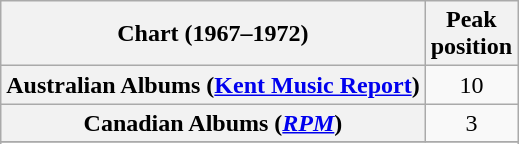<table class="wikitable sortable plainrowheaders" style="text-align:center">
<tr>
<th scope="col">Chart (1967–1972)</th>
<th scope="col">Peak<br> position</th>
</tr>
<tr>
<th scope="row">Australian Albums (<a href='#'>Kent Music Report</a>)</th>
<td>10</td>
</tr>
<tr>
<th scope="row">Canadian Albums (<em><a href='#'>RPM</a></em>)</th>
<td>3</td>
</tr>
<tr>
</tr>
<tr>
</tr>
</table>
